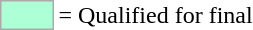<table>
<tr>
<td style="background-color:#ADFFD6; border:1px solid #aaaaaa; width:2em;"></td>
<td>= Qualified for final</td>
</tr>
</table>
